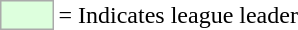<table>
<tr>
<td style="background:#DDFFDD; border:1px solid #aaa; width:2em;"></td>
<td>= Indicates league leader</td>
</tr>
</table>
